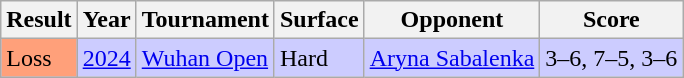<table class="wikitable">
<tr>
<th>Result</th>
<th>Year</th>
<th>Tournament</th>
<th>Surface</th>
<th>Opponent</th>
<th>Score</th>
</tr>
<tr bgcolor=CCCCFF>
<td bgcolor=FFA07A>Loss</td>
<td><a href='#'>2024</a></td>
<td><a href='#'>Wuhan Open</a></td>
<td>Hard</td>
<td> <a href='#'>Aryna Sabalenka</a></td>
<td>3–6, 7–5, 3–6</td>
</tr>
</table>
